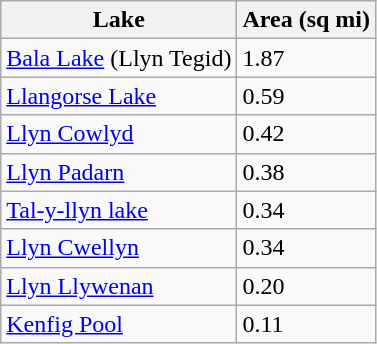<table class="wikitable sortable" border="1">
<tr>
<th>Lake</th>
<th>Area (sq mi)</th>
</tr>
<tr>
<td><a href='#'>Bala Lake</a> (Llyn Tegid)</td>
<td>1.87</td>
</tr>
<tr>
<td><a href='#'>Llangorse Lake</a></td>
<td>0.59</td>
</tr>
<tr>
<td><a href='#'>Llyn Cowlyd</a></td>
<td>0.42</td>
</tr>
<tr>
<td><a href='#'>Llyn Padarn</a></td>
<td>0.38</td>
</tr>
<tr>
<td><a href='#'>Tal-y-llyn lake</a></td>
<td>0.34</td>
</tr>
<tr>
<td><a href='#'>Llyn Cwellyn</a></td>
<td>0.34</td>
</tr>
<tr>
<td><a href='#'>Llyn Llywenan</a></td>
<td>0.20</td>
</tr>
<tr>
<td><a href='#'>Kenfig Pool</a></td>
<td>0.11</td>
</tr>
</table>
